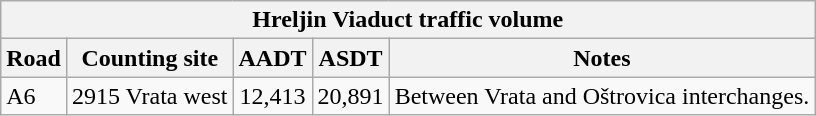<table class="wikitable">
<tr>
<td colspan=5 style="background:#f2f2f2;" align=center style=margin-top:15><strong>Hreljin Viaduct traffic volume</strong></td>
</tr>
<tr>
<td align=center style="background:#f2f2f2;"><strong>Road</strong></td>
<td align=center style="background:#f2f2f2;"><strong>Counting site</strong></td>
<td align=center style="background:#f2f2f2;"><strong>AADT</strong></td>
<td align=center style="background:#f2f2f2;"><strong>ASDT</strong></td>
<td align=center style="background:#f2f2f2;"><strong>Notes</strong></td>
</tr>
<tr>
<td> A6</td>
<td>2915 Vrata west</td>
<td align=center>12,413</td>
<td align=center>20,891</td>
<td>Between Vrata and Oštrovica interchanges.</td>
</tr>
</table>
